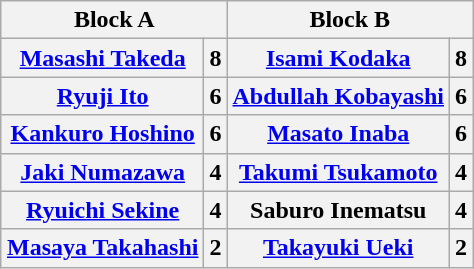<table class="wikitable" style="margin: 1em auto 1em auto">
<tr>
<th colspan="2">Block A</th>
<th colspan="2">Block B</th>
</tr>
<tr>
<th><a href='#'>Masashi Takeda</a></th>
<th>8</th>
<th><a href='#'>Isami Kodaka</a></th>
<th>8</th>
</tr>
<tr>
<th><a href='#'>Ryuji Ito</a></th>
<th>6</th>
<th><a href='#'>Abdullah Kobayashi</a></th>
<th>6</th>
</tr>
<tr>
<th><a href='#'>Kankuro Hoshino</a></th>
<th>6</th>
<th><a href='#'>Masato Inaba</a></th>
<th>6</th>
</tr>
<tr>
<th><a href='#'>Jaki Numazawa</a></th>
<th>4</th>
<th><a href='#'>Takumi Tsukamoto</a></th>
<th>4</th>
</tr>
<tr>
<th><a href='#'>Ryuichi Sekine</a></th>
<th>4</th>
<th>Saburo Inematsu</th>
<th>4</th>
</tr>
<tr>
<th><a href='#'>Masaya Takahashi</a></th>
<th>2</th>
<th><a href='#'>Takayuki Ueki</a></th>
<th>2</th>
</tr>
</table>
